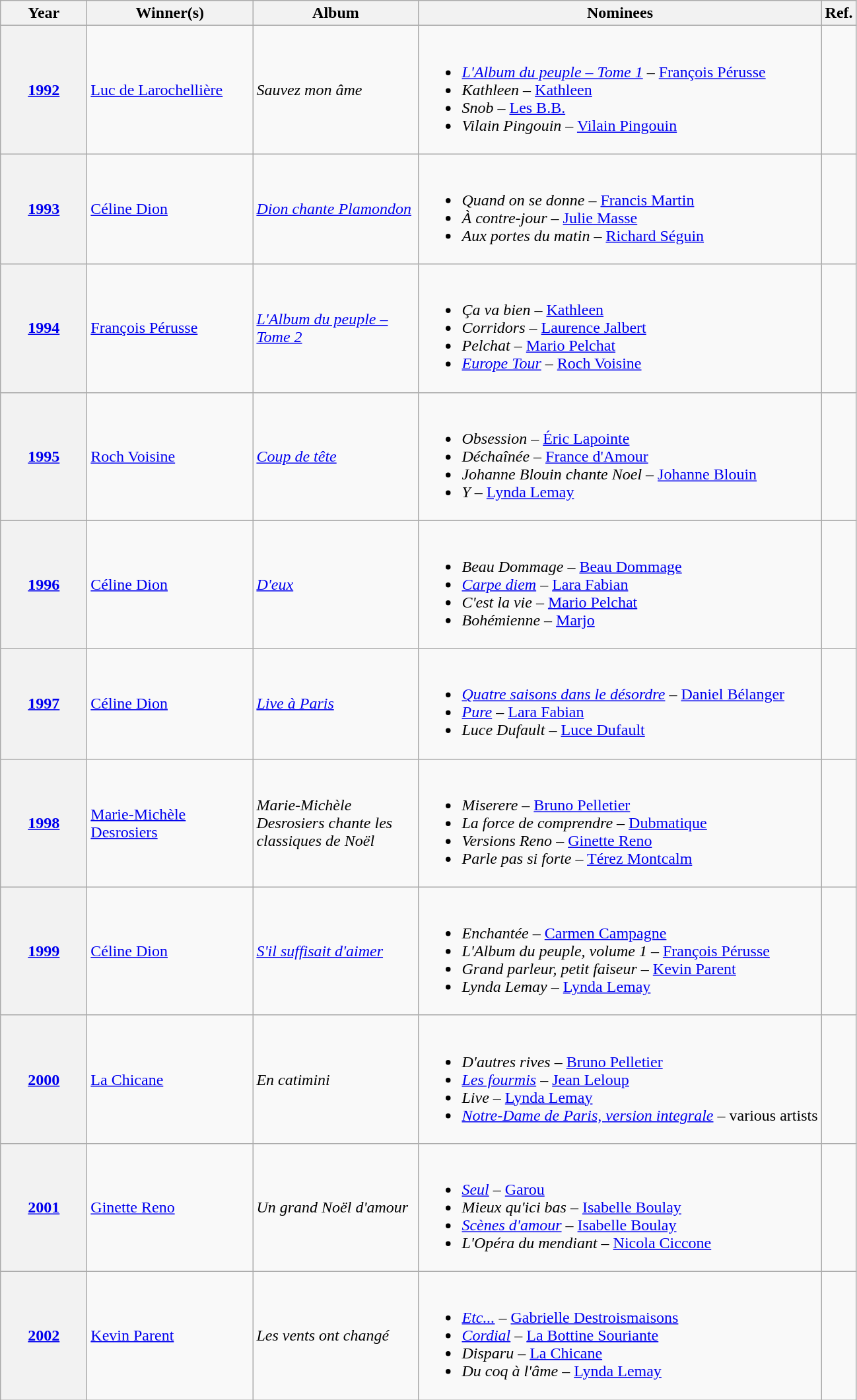<table class="wikitable sortable">
<tr>
<th scope="col" style="width:5em;">Year</th>
<th scope="col" style="width:10em;">Winner(s)</th>
<th scope="col" style="width:10em;">Album</th>
<th scope="col" class="unsortable">Nominees</th>
<th scope="col" class="unsortable">Ref.</th>
</tr>
<tr>
<th scope="row"><a href='#'>1992</a></th>
<td><a href='#'>Luc de Larochellière</a></td>
<td><em>Sauvez mon âme</em></td>
<td><br><ul><li><em><a href='#'>L'Album du peuple – Tome 1</a></em> – <a href='#'>François Pérusse</a></li><li><em>Kathleen</em> – <a href='#'>Kathleen</a></li><li><em>Snob</em> – <a href='#'>Les B.B.</a></li><li><em>Vilain Pingouin</em> – <a href='#'>Vilain Pingouin</a></li></ul></td>
<td align="center"></td>
</tr>
<tr>
<th scope="row"><a href='#'>1993</a></th>
<td><a href='#'>Céline Dion</a></td>
<td><em><a href='#'>Dion chante Plamondon</a></em></td>
<td><br><ul><li><em>Quand on se donne</em> – <a href='#'>Francis Martin</a></li><li><em>À contre-jour</em> – <a href='#'>Julie Masse</a></li><li><em>Aux portes du matin</em> – <a href='#'>Richard Séguin</a></li></ul></td>
<td align="center"></td>
</tr>
<tr>
<th scope="row"><a href='#'>1994</a></th>
<td><a href='#'>François Pérusse</a></td>
<td><em><a href='#'>L'Album du peuple – Tome 2</a></em></td>
<td><br><ul><li><em>Ça va bien</em> – <a href='#'>Kathleen</a></li><li><em>Corridors</em> – <a href='#'>Laurence Jalbert</a></li><li><em>Pelchat</em> – <a href='#'>Mario Pelchat</a></li><li><em><a href='#'>Europe Tour</a></em> – <a href='#'>Roch Voisine</a></li></ul></td>
<td align="center"></td>
</tr>
<tr>
<th scope="row"><a href='#'>1995</a></th>
<td><a href='#'>Roch Voisine</a></td>
<td><em><a href='#'>Coup de tête</a></em></td>
<td><br><ul><li><em>Obsession</em> – <a href='#'>Éric Lapointe</a></li><li><em>Déchaînée</em> – <a href='#'>France d'Amour</a></li><li><em>Johanne Blouin chante Noel</em> – <a href='#'>Johanne Blouin</a></li><li><em>Y</em> – <a href='#'>Lynda Lemay</a></li></ul></td>
<td align="center"></td>
</tr>
<tr>
<th scope="row"><a href='#'>1996</a></th>
<td><a href='#'>Céline Dion</a></td>
<td><em><a href='#'>D'eux</a></em></td>
<td><br><ul><li><em>Beau Dommage</em> – <a href='#'>Beau Dommage</a></li><li><em><a href='#'>Carpe diem</a></em> – <a href='#'>Lara Fabian</a></li><li><em>C'est la vie</em> – <a href='#'>Mario Pelchat</a></li><li><em>Bohémienne</em> – <a href='#'>Marjo</a></li></ul></td>
<td align="center"></td>
</tr>
<tr>
<th scope="row"><a href='#'>1997</a></th>
<td><a href='#'>Céline Dion</a></td>
<td><em><a href='#'>Live à Paris</a></em></td>
<td><br><ul><li><em><a href='#'>Quatre saisons dans le désordre</a></em> – <a href='#'>Daniel Bélanger</a></li><li><em><a href='#'>Pure</a></em> – <a href='#'>Lara Fabian</a></li><li><em>Luce Dufault</em> – <a href='#'>Luce Dufault</a></li></ul></td>
<td align="center"></td>
</tr>
<tr>
<th scope="row"><a href='#'>1998</a></th>
<td><a href='#'>Marie-Michèle Desrosiers</a></td>
<td><em>Marie-Michèle Desrosiers chante les classiques de Noël</em></td>
<td><br><ul><li><em>Miserere</em> – <a href='#'>Bruno Pelletier</a></li><li><em>La force de comprendre</em> – <a href='#'>Dubmatique</a></li><li><em>Versions Reno</em> – <a href='#'>Ginette Reno</a></li><li><em>Parle pas si forte</em> – <a href='#'>Térez Montcalm</a></li></ul></td>
<td align="center"></td>
</tr>
<tr>
<th scope="row"><a href='#'>1999</a></th>
<td><a href='#'>Céline Dion</a></td>
<td><em><a href='#'>S'il suffisait d'aimer</a></em></td>
<td><br><ul><li><em>Enchantée</em> – <a href='#'>Carmen Campagne</a></li><li><em>L'Album du peuple, volume 1</em> – <a href='#'>François Pérusse</a></li><li><em>Grand parleur, petit faiseur</em> – <a href='#'>Kevin Parent</a></li><li><em>Lynda Lemay</em> – <a href='#'>Lynda Lemay</a></li></ul></td>
<td align="center"></td>
</tr>
<tr>
<th scope="row"><a href='#'>2000</a></th>
<td><a href='#'>La Chicane</a></td>
<td><em>En catimini</em></td>
<td><br><ul><li><em>D'autres rives</em> – <a href='#'>Bruno Pelletier</a></li><li><em><a href='#'>Les fourmis</a></em> – <a href='#'>Jean Leloup</a></li><li><em>Live</em> – <a href='#'>Lynda Lemay</a></li><li><em><a href='#'>Notre-Dame de Paris, version integrale</a></em> – various artists</li></ul></td>
<td align="center"></td>
</tr>
<tr>
<th scope="row"><a href='#'>2001</a></th>
<td><a href='#'>Ginette Reno</a></td>
<td><em>Un grand Noël d'amour</em></td>
<td><br><ul><li><em><a href='#'>Seul</a></em> – <a href='#'>Garou</a></li><li><em>Mieux qu'ici bas</em> – <a href='#'>Isabelle Boulay</a></li><li><em><a href='#'>Scènes d'amour</a></em> – <a href='#'>Isabelle Boulay</a></li><li><em>L'Opéra du mendiant</em> – <a href='#'>Nicola Ciccone</a></li></ul></td>
<td align="center"></td>
</tr>
<tr>
<th scope="row"><a href='#'>2002</a></th>
<td><a href='#'>Kevin Parent</a></td>
<td><em>Les vents ont changé</em></td>
<td><br><ul><li><em><a href='#'>Etc...</a></em> – <a href='#'>Gabrielle Destroismaisons</a></li><li><em><a href='#'>Cordial</a></em> – <a href='#'>La Bottine Souriante</a></li><li><em>Disparu</em> – <a href='#'>La Chicane</a></li><li><em>Du coq à l'âme</em> – <a href='#'>Lynda Lemay</a></li></ul></td>
<td align="center"></td>
</tr>
</table>
